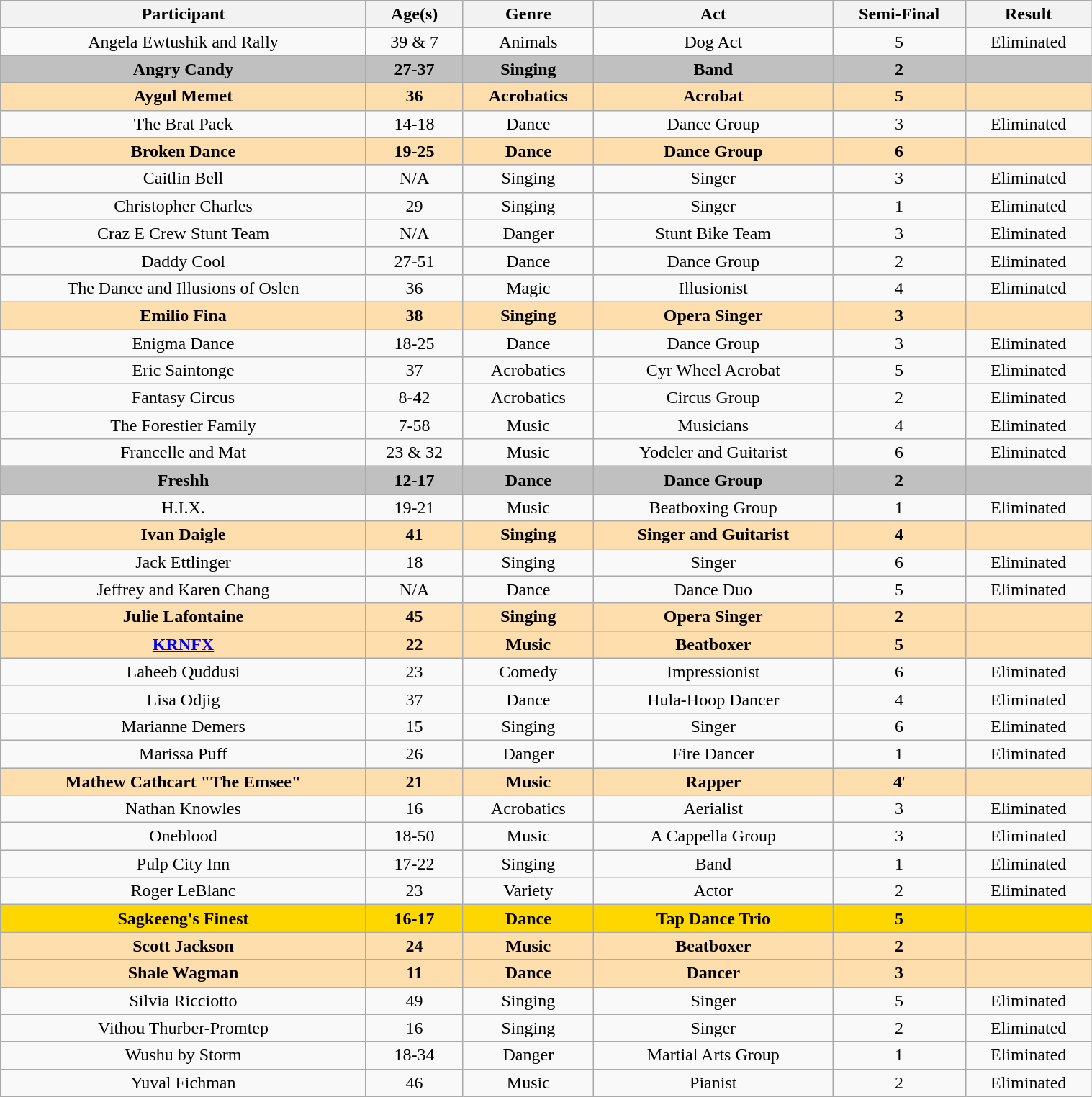<table class="wikitable sortable" style="margin-right: auto; border: none; width:80%; text-align:center;">
<tr valign="top">
<th>Participant</th>
<th class="unsortable">Age(s)</th>
<th>Genre</th>
<th class="unsortable">Act</th>
<th>Semi-Final</th>
<th>Result</th>
</tr>
<tr>
<td>Angela Ewtushik and Rally</td>
<td>39 & 7</td>
<td>Animals</td>
<td>Dog Act</td>
<td>5</td>
<td>Eliminated</td>
</tr>
<tr style="background:silver">
<td><strong>Angry Candy</strong></td>
<td><strong>27-37</strong></td>
<td><strong>Singing</strong></td>
<td><strong>Band</strong></td>
<td><strong>2</strong></td>
<td><strong></strong></td>
</tr>
<tr style="background:NavajoWhite">
<td><strong>Aygul Memet</strong></td>
<td><strong>36</strong></td>
<td><strong>Acrobatics</strong></td>
<td><strong>Acrobat</strong></td>
<td><strong>5</strong></td>
<td><strong></strong></td>
</tr>
<tr>
<td>The Brat Pack</td>
<td>14-18</td>
<td>Dance</td>
<td>Dance Group</td>
<td>3</td>
<td>Eliminated</td>
</tr>
<tr style="background:NavajoWhite">
<td><strong>Broken Dance</strong></td>
<td><strong>19-25</strong></td>
<td><strong>Dance</strong></td>
<td><strong>Dance Group</strong></td>
<td><strong>6</strong></td>
<td><strong></strong></td>
</tr>
<tr>
<td>Caitlin Bell </td>
<td>N/A</td>
<td>Singing</td>
<td>Singer</td>
<td>3</td>
<td>Eliminated</td>
</tr>
<tr>
<td>Christopher Charles</td>
<td>29</td>
<td>Singing</td>
<td>Singer</td>
<td>1</td>
<td>Eliminated</td>
</tr>
<tr>
<td>Craz E Crew Stunt Team</td>
<td>N/A</td>
<td>Danger</td>
<td>Stunt Bike Team</td>
<td>3</td>
<td>Eliminated</td>
</tr>
<tr>
<td>Daddy Cool</td>
<td>27-51</td>
<td>Dance</td>
<td>Dance Group</td>
<td>2</td>
<td>Eliminated</td>
</tr>
<tr>
<td>The Dance and Illusions of Oslen</td>
<td>36</td>
<td>Magic</td>
<td>Illusionist</td>
<td>4</td>
<td>Eliminated</td>
</tr>
<tr style="background:NavajoWhite">
<td><strong>Emilio Fina</strong></td>
<td><strong>38</strong></td>
<td><strong>Singing</strong></td>
<td><strong>Opera Singer</strong></td>
<td><strong>3</strong></td>
<td><strong></strong></td>
</tr>
<tr>
<td>Enigma Dance</td>
<td>18-25</td>
<td>Dance</td>
<td>Dance Group</td>
<td>3</td>
<td>Eliminated</td>
</tr>
<tr>
<td>Eric Saintonge</td>
<td>37</td>
<td>Acrobatics</td>
<td>Cyr Wheel Acrobat</td>
<td>5</td>
<td>Eliminated</td>
</tr>
<tr>
<td>Fantasy Circus</td>
<td>8-42</td>
<td>Acrobatics</td>
<td>Circus Group</td>
<td>2</td>
<td>Eliminated</td>
</tr>
<tr>
<td>The Forestier Family</td>
<td>7-58</td>
<td>Music</td>
<td>Musicians</td>
<td>4</td>
<td>Eliminated</td>
</tr>
<tr>
<td>Francelle and Mat</td>
<td>23 & 32</td>
<td>Music</td>
<td>Yodeler and Guitarist</td>
<td>6</td>
<td>Eliminated</td>
</tr>
<tr style="background:silver">
<td><strong>Freshh</strong></td>
<td><strong>12-17</strong></td>
<td><strong>Dance</strong></td>
<td><strong>Dance Group</strong></td>
<td><strong>2</strong></td>
<td><strong></strong></td>
</tr>
<tr>
<td>H.I.X.</td>
<td>19-21</td>
<td>Music</td>
<td>Beatboxing Group</td>
<td>1</td>
<td>Eliminated</td>
</tr>
<tr style="background:NavajoWhite">
<td><strong>Ivan Daigle</strong></td>
<td><strong>41</strong></td>
<td><strong>Singing</strong></td>
<td><strong>Singer and Guitarist</strong></td>
<td><strong>4</strong></td>
<td><strong></strong></td>
</tr>
<tr>
<td>Jack Ettlinger</td>
<td>18</td>
<td>Singing</td>
<td>Singer</td>
<td>6</td>
<td>Eliminated</td>
</tr>
<tr>
<td>Jeffrey and Karen Chang</td>
<td>N/A</td>
<td>Dance</td>
<td>Dance Duo</td>
<td>5</td>
<td>Eliminated</td>
</tr>
<tr style="background:NavajoWhite">
<td><strong>Julie Lafontaine</strong></td>
<td><strong>45</strong></td>
<td><strong>Singing</strong></td>
<td><strong>Opera Singer</strong></td>
<td><strong>2</strong></td>
<td><strong></strong></td>
</tr>
<tr style="background:NavajoWhite">
<td><strong><a href='#'>KRNFX</a></strong></td>
<td><strong>22</strong></td>
<td><strong>Music</strong></td>
<td><strong>Beatboxer</strong></td>
<td><strong>5</strong></td>
<td><strong></strong></td>
</tr>
<tr>
<td>Laheeb Quddusi</td>
<td>23</td>
<td>Comedy</td>
<td>Impressionist</td>
<td>6</td>
<td>Eliminated</td>
</tr>
<tr>
<td>Lisa Odjig</td>
<td>37</td>
<td>Dance</td>
<td>Hula-Hoop Dancer</td>
<td>4</td>
<td>Eliminated</td>
</tr>
<tr>
<td>Marianne Demers</td>
<td>15</td>
<td>Singing</td>
<td>Singer</td>
<td>6</td>
<td>Eliminated</td>
</tr>
<tr>
<td>Marissa Puff</td>
<td>26</td>
<td>Danger</td>
<td>Fire Dancer</td>
<td>1</td>
<td>Eliminated</td>
</tr>
<tr style="background:NavajoWhite">
<td><strong>Mathew Cathcart "The Emsee"</strong> </td>
<td><strong>21</strong></td>
<td><strong>Music</strong></td>
<td><strong>Rapper</strong></td>
<td><strong>4</strong>'</td>
<td><strong></strong></td>
</tr>
<tr>
<td>Nathan Knowles</td>
<td>16</td>
<td>Acrobatics</td>
<td>Aerialist</td>
<td>3</td>
<td>Eliminated</td>
</tr>
<tr>
<td>Oneblood</td>
<td>18-50</td>
<td>Music</td>
<td>A Cappella Group</td>
<td>3</td>
<td>Eliminated</td>
</tr>
<tr>
<td>Pulp City Inn</td>
<td>17-22</td>
<td>Singing</td>
<td>Band</td>
<td>1</td>
<td>Eliminated</td>
</tr>
<tr>
<td>Roger LeBlanc</td>
<td>23</td>
<td>Variety</td>
<td>Actor</td>
<td>2</td>
<td>Eliminated</td>
</tr>
<tr style="background:gold">
<td><strong>Sagkeeng's Finest</strong></td>
<td><strong>16-17</strong></td>
<td><strong>Dance</strong></td>
<td><strong>Tap Dance Trio</strong></td>
<td><strong>5</strong></td>
<td><strong></strong></td>
</tr>
<tr style="background:NavajoWhite">
<td><strong>Scott Jackson</strong></td>
<td><strong>24</strong></td>
<td><strong>Music</strong></td>
<td><strong>Beatboxer</strong></td>
<td><strong>2</strong></td>
<td><strong></strong></td>
</tr>
<tr style="background:NavajoWhite">
<td><strong>Shale Wagman</strong></td>
<td><strong>11</strong></td>
<td><strong>Dance</strong></td>
<td><strong>Dancer</strong></td>
<td><strong>3</strong></td>
<td><strong></strong></td>
</tr>
<tr>
<td>Silvia Ricciotto</td>
<td>49</td>
<td>Singing</td>
<td>Singer</td>
<td>5</td>
<td>Eliminated</td>
</tr>
<tr>
<td>Vithou Thurber-Promtep</td>
<td>16</td>
<td>Singing</td>
<td>Singer</td>
<td>2</td>
<td>Eliminated</td>
</tr>
<tr>
<td>Wushu by Storm</td>
<td>18-34</td>
<td>Danger</td>
<td>Martial Arts Group</td>
<td>1</td>
<td>Eliminated</td>
</tr>
<tr>
<td>Yuval Fichman</td>
<td>46</td>
<td>Music</td>
<td>Pianist</td>
<td>2</td>
<td>Eliminated</td>
</tr>
</table>
